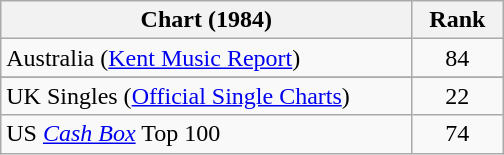<table class="wikitable sortable">
<tr>
<th style="width: 200pt;">Chart (1984)</th>
<th style="width: 40pt;">Rank</th>
</tr>
<tr>
<td>Australia (<a href='#'>Kent Music Report</a>)</td>
<td align="center">84</td>
</tr>
<tr>
</tr>
<tr>
<td>UK Singles (<a href='#'>Official Single Charts</a>)</td>
<td align="center">22</td>
</tr>
<tr>
<td>US <a href='#'><em>Cash Box</em></a> Top 100</td>
<td align="center">74</td>
</tr>
</table>
